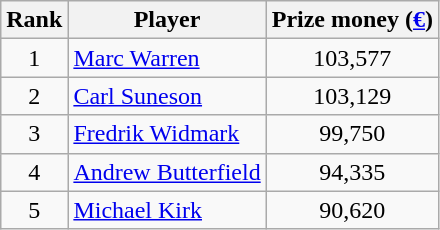<table class="wikitable">
<tr>
<th>Rank</th>
<th>Player</th>
<th>Prize money (<a href='#'>€</a>)</th>
</tr>
<tr>
<td align=center>1</td>
<td> <a href='#'>Marc Warren</a></td>
<td align=center>103,577</td>
</tr>
<tr>
<td align=center>2</td>
<td> <a href='#'>Carl Suneson</a></td>
<td align=center>103,129</td>
</tr>
<tr>
<td align=center>3</td>
<td> <a href='#'>Fredrik Widmark</a></td>
<td align=center>99,750</td>
</tr>
<tr>
<td align=center>4</td>
<td> <a href='#'>Andrew Butterfield</a></td>
<td align=center>94,335</td>
</tr>
<tr>
<td align=center>5</td>
<td> <a href='#'>Michael Kirk</a></td>
<td align=center>90,620</td>
</tr>
</table>
